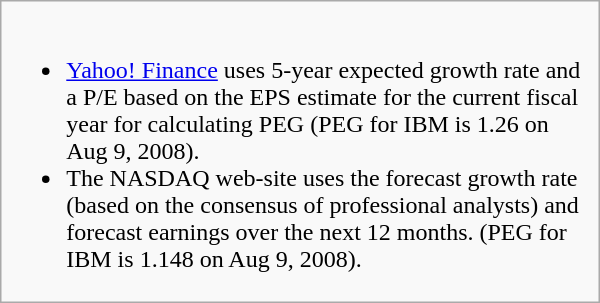<table style="float: right;" border="1" width="400" class="wikitable">
<tr valign="top">
<td><br><ul><li><a href='#'>Yahoo! Finance</a> uses 5-year expected growth rate and a P/E based on the EPS estimate for the current fiscal year for calculating PEG (PEG for IBM is 1.26 on Aug 9, 2008).</li><li>The NASDAQ web-site uses the forecast growth rate (based on the consensus of professional analysts) and forecast earnings over the next 12 months. (PEG for IBM is 1.148 on Aug 9, 2008).</li></ul></td>
</tr>
</table>
